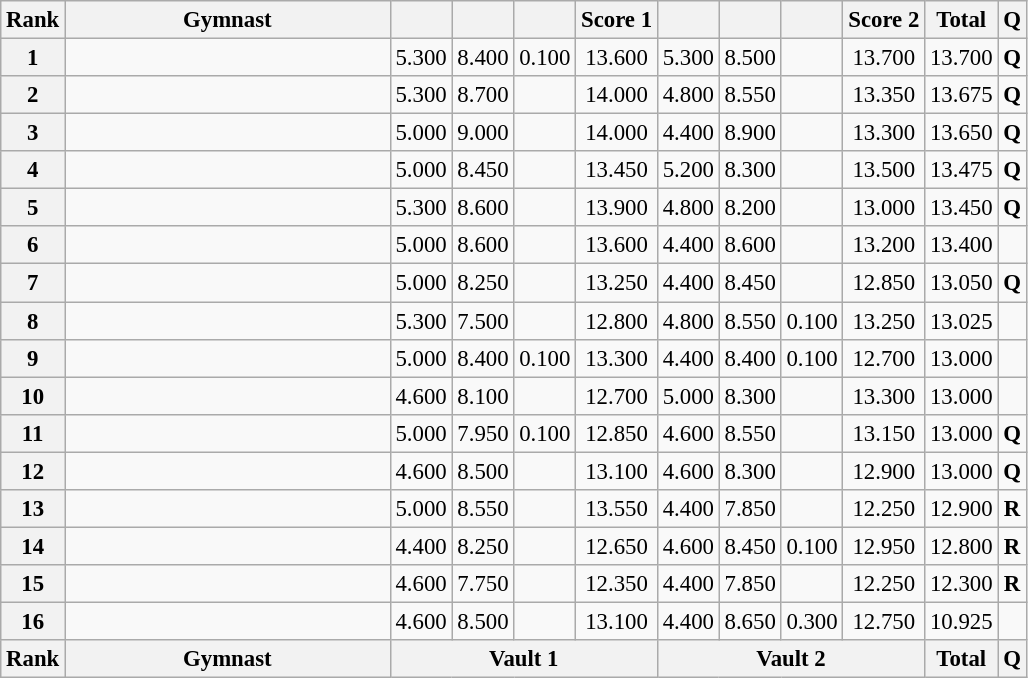<table class="wikitable sortable" style="text-align:center; font-size:95%">
<tr>
<th scope=col>Rank</th>
<th scope=col width="210">Gymnast</th>
<th scope=col></th>
<th scope=col></th>
<th scope=col></th>
<th scope=col>Score 1</th>
<th scope=col></th>
<th scope=col></th>
<th scope=col></th>
<th scope=col>Score 2</th>
<th scope=col>Total</th>
<th>Q</th>
</tr>
<tr>
<th scope=row>1</th>
<td align="left"></td>
<td>5.300</td>
<td>8.400</td>
<td>0.100</td>
<td>13.600</td>
<td>5.300</td>
<td>8.500</td>
<td></td>
<td>13.700</td>
<td>13.700</td>
<td><strong>Q</strong></td>
</tr>
<tr>
<th scope=row>2</th>
<td align="left"></td>
<td>5.300</td>
<td>8.700</td>
<td></td>
<td>14.000</td>
<td>4.800</td>
<td>8.550</td>
<td></td>
<td>13.350</td>
<td>13.675</td>
<td><strong>Q</strong></td>
</tr>
<tr>
<th scope=row>3</th>
<td align="left"></td>
<td>5.000</td>
<td>9.000</td>
<td></td>
<td>14.000</td>
<td>4.400</td>
<td>8.900</td>
<td></td>
<td>13.300</td>
<td>13.650</td>
<td><strong>Q</strong></td>
</tr>
<tr>
<th scope=row>4</th>
<td align="left"></td>
<td>5.000</td>
<td>8.450</td>
<td></td>
<td>13.450</td>
<td>5.200</td>
<td>8.300</td>
<td></td>
<td>13.500</td>
<td>13.475</td>
<td><strong>Q</strong></td>
</tr>
<tr>
<th scope=row>5</th>
<td align="left"></td>
<td>5.300</td>
<td>8.600</td>
<td></td>
<td>13.900</td>
<td>4.800</td>
<td>8.200</td>
<td></td>
<td>13.000</td>
<td>13.450</td>
<td><strong>Q</strong></td>
</tr>
<tr>
<th scope=row>6</th>
<td align="left"></td>
<td>5.000</td>
<td>8.600</td>
<td></td>
<td>13.600</td>
<td>4.400</td>
<td>8.600</td>
<td></td>
<td>13.200</td>
<td>13.400</td>
<td></td>
</tr>
<tr>
<th scope=row>7</th>
<td align="left"></td>
<td>5.000</td>
<td>8.250</td>
<td></td>
<td>13.250</td>
<td>4.400</td>
<td>8.450</td>
<td></td>
<td>12.850</td>
<td>13.050</td>
<td><strong>Q</strong></td>
</tr>
<tr>
<th scope=row>8</th>
<td align="left"></td>
<td>5.300</td>
<td>7.500</td>
<td></td>
<td>12.800</td>
<td>4.800</td>
<td>8.550</td>
<td>0.100</td>
<td>13.250</td>
<td>13.025</td>
<td></td>
</tr>
<tr>
<th scope=row>9</th>
<td align="left"></td>
<td>5.000</td>
<td>8.400</td>
<td>0.100</td>
<td>13.300</td>
<td>4.400</td>
<td>8.400</td>
<td>0.100</td>
<td>12.700</td>
<td>13.000</td>
<td></td>
</tr>
<tr>
<th scope=row>10</th>
<td align="left"></td>
<td>4.600</td>
<td>8.100</td>
<td></td>
<td>12.700</td>
<td>5.000</td>
<td>8.300</td>
<td></td>
<td>13.300</td>
<td>13.000</td>
<td></td>
</tr>
<tr>
<th scope=row>11</th>
<td align="left"></td>
<td>5.000</td>
<td>7.950</td>
<td>0.100</td>
<td>12.850</td>
<td>4.600</td>
<td>8.550</td>
<td></td>
<td>13.150</td>
<td>13.000</td>
<td><strong>Q</strong></td>
</tr>
<tr>
<th scope=row>12</th>
<td align="left"></td>
<td>4.600</td>
<td>8.500</td>
<td></td>
<td>13.100</td>
<td>4.600</td>
<td>8.300</td>
<td></td>
<td>12.900</td>
<td>13.000</td>
<td><strong>Q</strong></td>
</tr>
<tr>
<th scope=row>13</th>
<td align="left"></td>
<td>5.000</td>
<td>8.550</td>
<td></td>
<td>13.550</td>
<td>4.400</td>
<td>7.850</td>
<td></td>
<td>12.250</td>
<td>12.900</td>
<td><strong>R</strong></td>
</tr>
<tr>
<th scope=row>14</th>
<td align="left"></td>
<td>4.400</td>
<td>8.250</td>
<td></td>
<td>12.650</td>
<td>4.600</td>
<td>8.450</td>
<td>0.100</td>
<td>12.950</td>
<td>12.800</td>
<td><strong>R</strong></td>
</tr>
<tr>
<th scope=row>15</th>
<td align="left"></td>
<td>4.600</td>
<td>7.750</td>
<td></td>
<td>12.350</td>
<td>4.400</td>
<td>7.850</td>
<td></td>
<td>12.250</td>
<td>12.300</td>
<td><strong>R</strong></td>
</tr>
<tr>
<th scope=row>16</th>
<td align="left"></td>
<td>4.600</td>
<td>8.500</td>
<td></td>
<td>13.100</td>
<td>4.400</td>
<td>8.650</td>
<td>0.300</td>
<td>12.750</td>
<td>10.925</td>
<td></td>
</tr>
<tr class="sortbottom">
<th scope=col>Rank</th>
<th scope=col width="210">Gymnast</th>
<th scope=col colspan="4">Vault 1</th>
<th scope=col colspan="4">Vault 2</th>
<th scope=col>Total</th>
<th>Q</th>
</tr>
</table>
